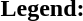<table class="toccolours" style="font-size:100%; white-space:nowrap;">
<tr>
<td><strong>Legend:</strong></td>
<td>      </td>
</tr>
<tr>
<td></td>
</tr>
<tr>
<td></td>
</tr>
</table>
